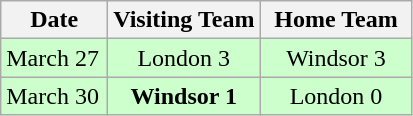<table class="wikitable">
<tr>
<th width="26%">Date</th>
<th width="37%">Visiting Team</th>
<th width="37%">Home Team</th>
</tr>
<tr align="center" bgcolor="#CCFFCC">
<td align="left">March 27</td>
<td>London 3</td>
<td>Windsor 3</td>
</tr>
<tr align="center" bgcolor="#CCFFCC">
<td align="left">March 30</td>
<td><strong>Windsor 1</strong></td>
<td>London 0</td>
</tr>
</table>
